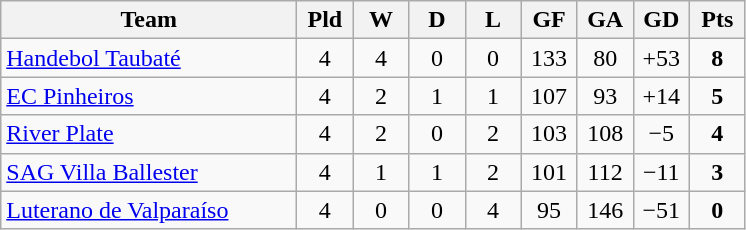<table class="wikitable" style="text-align: center;">
<tr>
<th width="190">Team</th>
<th width="30">Pld</th>
<th width="30">W</th>
<th width="30">D</th>
<th width="30">L</th>
<th width="30">GF</th>
<th width="30">GA</th>
<th width="30">GD</th>
<th width="30">Pts</th>
</tr>
<tr>
<td align="left"> <a href='#'>Handebol Taubaté</a></td>
<td>4</td>
<td>4</td>
<td>0</td>
<td>0</td>
<td>133</td>
<td>80</td>
<td>+53</td>
<td><strong>8</strong></td>
</tr>
<tr>
<td align="left"> <a href='#'>EC Pinheiros</a></td>
<td>4</td>
<td>2</td>
<td>1</td>
<td>1</td>
<td>107</td>
<td>93</td>
<td>+14</td>
<td><strong>5</strong></td>
</tr>
<tr>
<td align="left"> <a href='#'>River Plate</a></td>
<td>4</td>
<td>2</td>
<td>0</td>
<td>2</td>
<td>103</td>
<td>108</td>
<td>−5</td>
<td><strong>4</strong></td>
</tr>
<tr>
<td align="left"> <a href='#'>SAG Villa Ballester</a></td>
<td>4</td>
<td>1</td>
<td>1</td>
<td>2</td>
<td>101</td>
<td>112</td>
<td>−11</td>
<td><strong>3</strong></td>
</tr>
<tr>
<td align="left"> <a href='#'>Luterano de Valparaíso</a></td>
<td>4</td>
<td>0</td>
<td>0</td>
<td>4</td>
<td>95</td>
<td>146</td>
<td>−51</td>
<td><strong>0</strong></td>
</tr>
</table>
